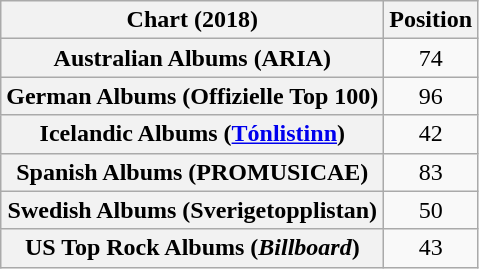<table class="wikitable sortable plainrowheaders" style="text-align:center">
<tr>
<th scope="col">Chart (2018)</th>
<th scope="col">Position</th>
</tr>
<tr>
<th scope="row">Australian Albums (ARIA)</th>
<td>74</td>
</tr>
<tr>
<th scope="row">German Albums (Offizielle Top 100)</th>
<td>96</td>
</tr>
<tr>
<th scope="row">Icelandic Albums (<a href='#'>Tónlistinn</a>)</th>
<td>42</td>
</tr>
<tr>
<th scope="row">Spanish Albums (PROMUSICAE)</th>
<td>83</td>
</tr>
<tr>
<th scope="row">Swedish Albums (Sverigetopplistan)</th>
<td>50</td>
</tr>
<tr>
<th scope="row">US Top Rock Albums (<em>Billboard</em>)</th>
<td>43</td>
</tr>
</table>
